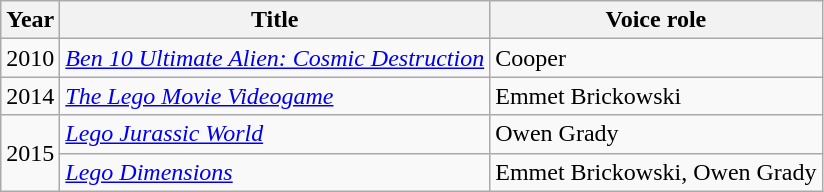<table class="wikitable sortable">
<tr>
<th>Year</th>
<th>Title</th>
<th>Voice role</th>
</tr>
<tr>
<td>2010</td>
<td><em><a href='#'>Ben 10 Ultimate Alien: Cosmic Destruction</a></em></td>
<td>Cooper</td>
</tr>
<tr>
<td>2014</td>
<td><em><a href='#'>The Lego Movie Videogame</a></em></td>
<td>Emmet Brickowski</td>
</tr>
<tr>
<td rowspan="2">2015</td>
<td><em><a href='#'>Lego Jurassic World</a></em></td>
<td>Owen Grady</td>
</tr>
<tr>
<td><em><a href='#'>Lego Dimensions</a></em></td>
<td>Emmet Brickowski, Owen Grady</td>
</tr>
</table>
